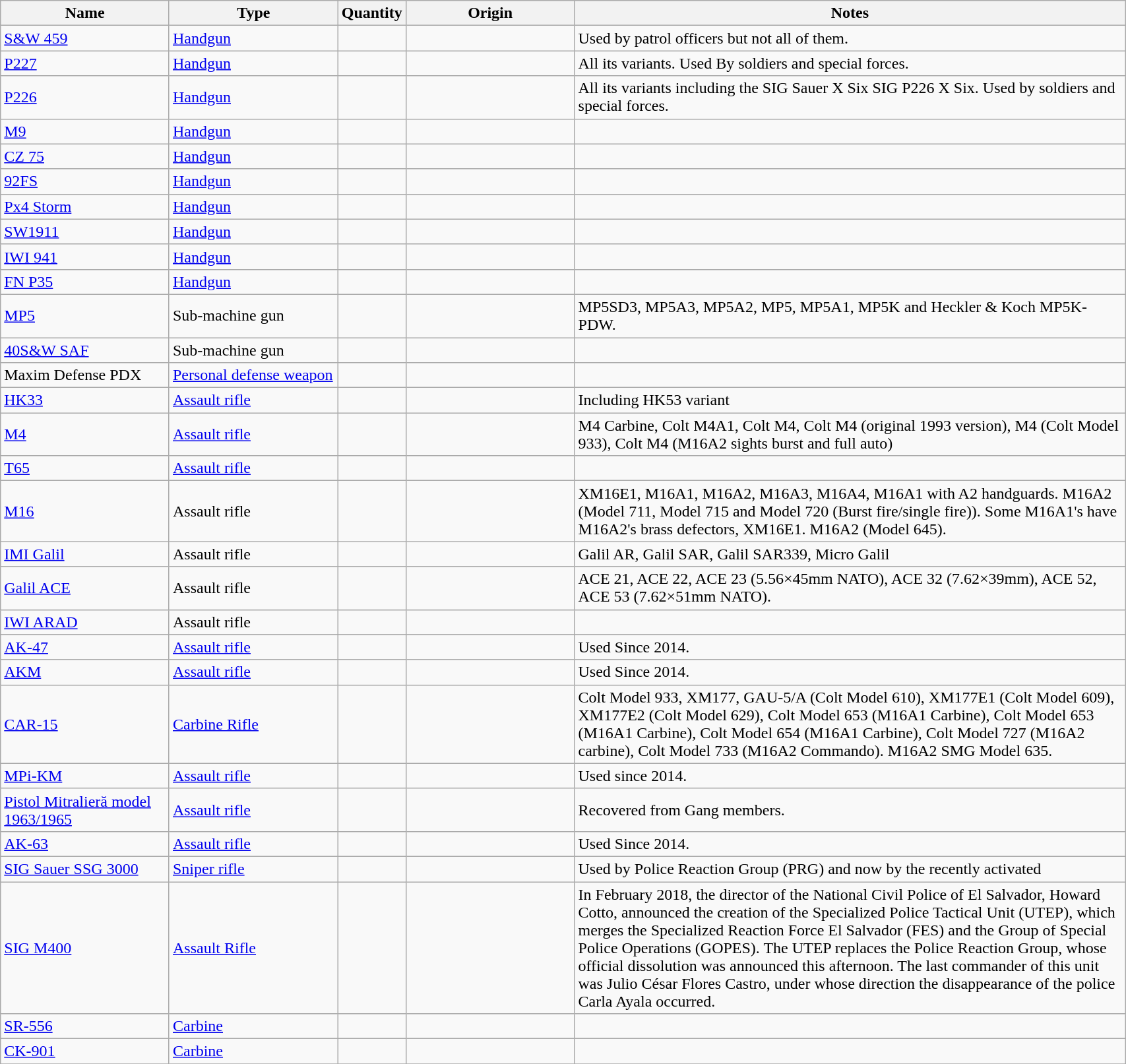<table class="wikitable" style="width:90%;">
<tr>
<th style="width:15%;">Name</th>
<th style="width:15%;">Type</th>
<th style="width:5%;">Quantity</th>
<th style="width:15%;">Origin</th>
<th>Notes</th>
</tr>
<tr>
<td><a href='#'>S&W 459</a></td>
<td><a href='#'>Handgun</a></td>
<td></td>
<td></td>
<td>Used by patrol officers but not all of them.</td>
</tr>
<tr>
<td><a href='#'>P227</a></td>
<td><a href='#'>Handgun</a></td>
<td></td>
<td></td>
<td>All its variants. Used By soldiers and special forces.</td>
</tr>
<tr>
<td><a href='#'>P226</a></td>
<td><a href='#'>Handgun</a></td>
<td></td>
<td></td>
<td>All its variants including the SIG Sauer X Six SIG P226 X Six. Used by soldiers and special forces.</td>
</tr>
<tr>
<td><a href='#'>M9</a></td>
<td><a href='#'>Handgun</a></td>
<td></td>
<td></td>
<td></td>
</tr>
<tr>
<td><a href='#'>CZ 75</a></td>
<td><a href='#'>Handgun</a></td>
<td></td>
<td></td>
<td></td>
</tr>
<tr>
<td><a href='#'>92FS</a></td>
<td><a href='#'>Handgun</a></td>
<td></td>
<td></td>
<td></td>
</tr>
<tr>
<td><a href='#'>Px4 Storm</a></td>
<td><a href='#'>Handgun</a></td>
<td></td>
<td></td>
<td></td>
</tr>
<tr>
<td><a href='#'>SW1911</a></td>
<td><a href='#'>Handgun</a></td>
<td></td>
<td></td>
<td></td>
</tr>
<tr>
<td><a href='#'>IWI 941</a></td>
<td><a href='#'>Handgun</a></td>
<td></td>
<td></td>
<td></td>
</tr>
<tr>
<td><a href='#'>FN P35</a></td>
<td><a href='#'>Handgun</a></td>
<td></td>
<td></td>
<td></td>
</tr>
<tr>
<td><a href='#'>MP5</a></td>
<td>Sub-machine gun</td>
<td></td>
<td></td>
<td>MP5SD3, MP5A3, MP5A2, MP5, MP5A1, MP5K and Heckler & Koch MP5K-PDW.</td>
</tr>
<tr>
<td><a href='#'>40S&W SAF</a></td>
<td>Sub-machine gun</td>
<td></td>
<td></td>
<td></td>
</tr>
<tr>
<td>Maxim Defense PDX</td>
<td><a href='#'>Personal defense weapon</a></td>
<td></td>
<td></td>
<td></td>
</tr>
<tr>
<td><a href='#'>HK33</a></td>
<td><a href='#'>Assault rifle</a></td>
<td></td>
<td></td>
<td>Including HK53 variant</td>
</tr>
<tr>
<td><a href='#'>M4</a></td>
<td><a href='#'>Assault rifle</a></td>
<td></td>
<td></td>
<td>M4 Carbine, Colt M4A1, Colt M4, Colt M4 (original 1993 version), M4 (Colt Model 933), Colt M4 (M16A2 sights burst and full auto)</td>
</tr>
<tr>
<td><a href='#'>T65</a></td>
<td><a href='#'>Assault rifle</a></td>
<td></td>
<td></td>
<td></td>
</tr>
<tr>
<td><a href='#'>M16</a></td>
<td>Assault rifle</td>
<td></td>
<td></td>
<td>XM16E1, M16A1, M16A2, M16A3, M16A4, M16A1 with A2 handguards. M16A2 (Model 711, Model 715 and Model 720 (Burst fire/single fire)). Some M16A1's have M16A2's brass defectors, XM16E1. M16A2 (Model 645).</td>
</tr>
<tr>
<td><a href='#'>IMI Galil</a></td>
<td>Assault rifle</td>
<td></td>
<td></td>
<td>Galil AR, Galil SAR, Galil SAR339, Micro Galil</td>
</tr>
<tr>
<td><a href='#'>Galil ACE</a></td>
<td>Assault rifle</td>
<td></td>
<td></td>
<td>ACE 21, ACE 22, ACE 23 (5.56×45mm NATO), ACE 32 (7.62×39mm), ACE 52, ACE 53 (7.62×51mm NATO).</td>
</tr>
<tr>
<td><a href='#'>IWI ARAD</a></td>
<td>Assault rifle</td>
<td></td>
<td></td>
<td></td>
</tr>
<tr>
</tr>
<tr>
<td><a href='#'>AK-47</a></td>
<td><a href='#'>Assault rifle</a></td>
<td></td>
<td></td>
<td>Used Since 2014.</td>
</tr>
<tr>
<td><a href='#'>AKM</a></td>
<td><a href='#'>Assault rifle</a></td>
<td></td>
<td></td>
<td>Used Since 2014.</td>
</tr>
<tr>
<td><a href='#'>CAR-15</a></td>
<td><a href='#'>Carbine Rifle</a></td>
<td></td>
<td></td>
<td>Colt Model 933, XM177, GAU-5/A (Colt Model 610), XM177E1 (Colt Model 609), XM177E2 (Colt Model 629), Colt Model 653 (M16A1 Carbine), Colt Model 653 (M16A1 Carbine), Colt Model 654 (M16A1 Carbine), Colt Model 727 (M16A2 carbine), Colt Model 733 (M16A2 Commando). M16A2 SMG Model 635.</td>
</tr>
<tr>
<td><a href='#'>MPi-KM</a></td>
<td><a href='#'>Assault rifle</a></td>
<td></td>
<td></td>
<td>Used since 2014.</td>
</tr>
<tr>
<td><a href='#'>Pistol Mitralieră model 1963/1965</a></td>
<td><a href='#'>Assault rifle</a></td>
<td></td>
<td></td>
<td>Recovered from Gang members.</td>
</tr>
<tr>
<td><a href='#'>AK-63</a></td>
<td><a href='#'>Assault rifle</a></td>
<td></td>
<td></td>
<td>Used Since 2014.</td>
</tr>
<tr>
<td><a href='#'>SIG Sauer SSG 3000</a></td>
<td><a href='#'>Sniper rifle</a></td>
<td></td>
<td></td>
<td>Used by Police Reaction Group (PRG) and now by the recently activated</td>
</tr>
<tr>
<td><a href='#'>SIG M400</a></td>
<td><a href='#'>Assault Rifle</a></td>
<td></td>
<td></td>
<td>In February 2018, the director of the National Civil Police of El Salvador, Howard Cotto, announced the creation of the Specialized Police Tactical Unit (UTEP), which merges the Specialized Reaction Force El Salvador (FES) and the Group of Special Police Operations (GOPES). The UTEP replaces the Police Reaction Group, whose official dissolution was announced this afternoon. The last commander of this unit was Julio César Flores Castro, under whose direction the disappearance of the police Carla Ayala occurred.</td>
</tr>
<tr>
<td><a href='#'>SR-556</a></td>
<td><a href='#'>Carbine</a></td>
<td></td>
<td></td>
<td></td>
</tr>
<tr>
<td><a href='#'>CK-901</a></td>
<td><a href='#'>Carbine</a></td>
<td></td>
<td></td>
<td></td>
</tr>
<tr>
</tr>
</table>
